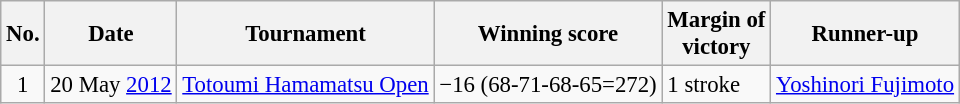<table class="wikitable" style="font-size:95%;">
<tr>
<th>No.</th>
<th>Date</th>
<th>Tournament</th>
<th>Winning score</th>
<th>Margin of<br>victory</th>
<th>Runner-up</th>
</tr>
<tr>
<td align=center>1</td>
<td>20 May <a href='#'>2012</a></td>
<td><a href='#'>Totoumi Hamamatsu Open</a></td>
<td>−16 (68-71-68-65=272)</td>
<td>1 stroke</td>
<td> <a href='#'>Yoshinori Fujimoto</a></td>
</tr>
</table>
